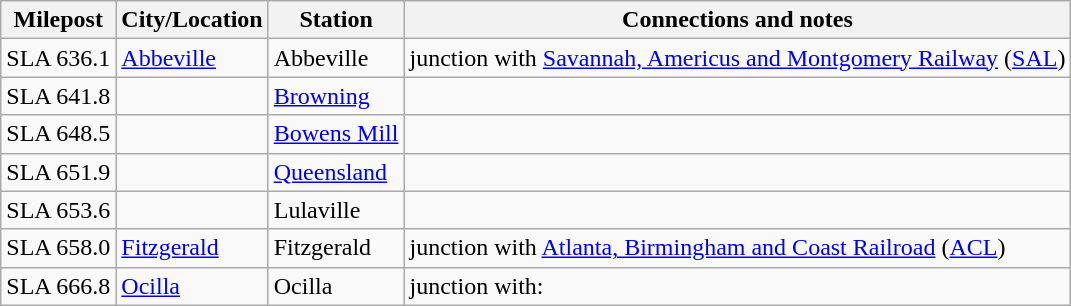<table class="wikitable">
<tr>
<th>Milepost</th>
<th>City/Location</th>
<th>Station</th>
<th>Connections and notes</th>
</tr>
<tr>
<td>SLA 636.1</td>
<td><a href='#'>Abbeville</a></td>
<td>Abbeville</td>
<td>junction with <a href='#'>Savannah, Americus and Montgomery Railway</a> (<a href='#'>SAL</a>)</td>
</tr>
<tr>
<td>SLA 641.8</td>
<td></td>
<td><a href='#'>Browning</a></td>
<td></td>
</tr>
<tr>
<td>SLA 648.5</td>
<td></td>
<td><a href='#'>Bowens Mill</a></td>
<td></td>
</tr>
<tr>
<td>SLA 651.9</td>
<td></td>
<td><a href='#'>Queensland</a></td>
<td></td>
</tr>
<tr>
<td>SLA 653.6</td>
<td></td>
<td>Lulaville</td>
<td></td>
</tr>
<tr>
<td>SLA 658.0</td>
<td><a href='#'>Fitzgerald</a></td>
<td>Fitzgerald</td>
<td>junction with <a href='#'>Atlanta, Birmingham and Coast Railroad</a> (<a href='#'>ACL</a>)</td>
</tr>
<tr>
<td>SLA 666.8</td>
<td><a href='#'>Ocilla</a></td>
<td>Ocilla</td>
<td>junction with:<br></td>
</tr>
</table>
